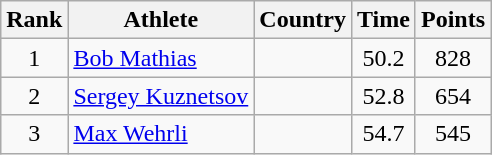<table class="wikitable sortable" style="text-align:center">
<tr>
<th>Rank</th>
<th>Athlete</th>
<th>Country</th>
<th>Time</th>
<th>Points</th>
</tr>
<tr>
<td>1</td>
<td align=left><a href='#'>Bob Mathias</a></td>
<td align=left></td>
<td>50.2</td>
<td>828</td>
</tr>
<tr>
<td>2</td>
<td align=left><a href='#'>Sergey Kuznetsov</a></td>
<td align=left></td>
<td>52.8</td>
<td>654</td>
</tr>
<tr>
<td>3</td>
<td align=left><a href='#'>Max Wehrli</a></td>
<td align=left></td>
<td>54.7</td>
<td>545</td>
</tr>
</table>
